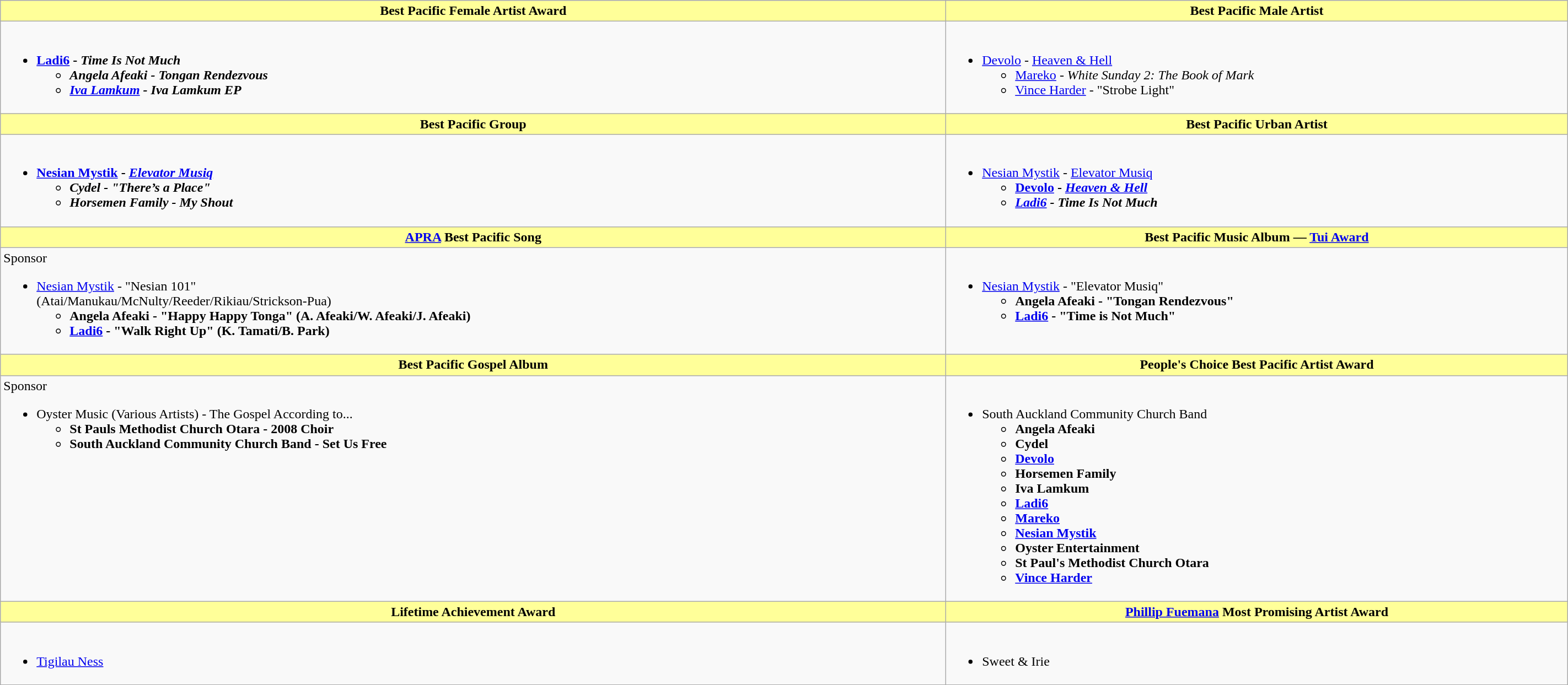<table class=wikitable style="width:150%">
<tr>
<th style="background:#FFFF99;" ! style="width="50%">Best Pacific Female Artist Award</th>
<th style="background:#FFFF99;" ! style="width="50%">Best Pacific Male Artist</th>
</tr>
<tr>
<td valign="top"><br><ul><li><strong><a href='#'>Ladi6</a> - <em>Time Is Not Much<strong><em><ul><li>Angela Afeaki - </em>Tongan Rendezvous<em></li><li><a href='#'>Iva Lamkum</a> - </em>Iva Lamkum<em> EP</li></ul></li></ul></td>
<td valign="top"><br><ul><li></strong><a href='#'>Devolo</a> - </em><a href='#'>Heaven & Hell</a></em></strong><ul><li><a href='#'>Mareko</a> - <em>White Sunday 2: The Book of Mark</em></li><li><a href='#'>Vince Harder</a> - "Strobe Light"</li></ul></li></ul></td>
</tr>
<tr>
<th style="background:#FFFF99;" ! style="width="50%">Best Pacific Group</th>
<th style="background:#FFFF99;" ! style="width="50%">Best Pacific Urban Artist</th>
</tr>
<tr>
<td valign="top"><br><ul><li><strong><a href='#'>Nesian Mystik</a> - <em><a href='#'>Elevator Musiq</a><strong><em><ul><li>Cydel - "There’s a Place"</li><li>Horsemen Family - </em>My Shout<em></li></ul></li></ul></td>
<td valign="top"><br><ul><li></strong><a href='#'>Nesian Mystik</a> - </em><a href='#'>Elevator Musiq</a></em></strong><ul><li><strong><a href='#'>Devolo</a> - <em><a href='#'>Heaven & Hell</a><strong><em></li><li><a href='#'>Ladi6</a> - </em>Time Is Not Much<em></li></ul></li></ul></td>
</tr>
<tr>
<th style="background:#FFFF99;" ! style="width="50%"><a href='#'>APRA</a> Best Pacific Song</th>
<th style="background:#FFFF99;" ! style="width="50%">Best Pacific Music Album — <a href='#'>Tui Award</a></th>
</tr>
<tr>
<td valign="top"><span>Sponsor</span><br><ul><li></strong><a href='#'>Nesian Mystik</a> - "Nesian 101"<br>(Atai/Manukau/McNulty/Reeder/Rikiau/Strickson‐Pua)<strong><ul><li>Angela Afeaki - "Happy Happy Tonga" (A. Afeaki/W. Afeaki/J. Afeaki)</li><li><a href='#'>Ladi6</a> - "Walk Right Up" (K. Tamati/B. Park)</li></ul></li></ul></td>
<td valign="top"><br><ul><li></strong><a href='#'>Nesian Mystik</a> - "Elevator Musiq"<strong><ul><li>Angela Afeaki - "Tongan Rendezvous"</li><li><a href='#'>Ladi6</a> - "Time is Not Much"</li></ul></li></ul></td>
</tr>
<tr>
<th style="background:#FFFF99;" ! style="width="50%">Best Pacific Gospel Album</th>
<th style="background:#FFFF99;" ! style="width="50%">People's Choice Best Pacific Artist Award</th>
</tr>
<tr>
<td valign="top"><span>Sponsor</span><br><ul><li></strong>Oyster Music (Various Artists) - The Gospel According to...<strong><ul><li>St Pauls Methodist Church Otara - 2008 Choir</li><li>South Auckland Community Church Band - Set Us Free</li></ul></li></ul></td>
<td valign="top"><br><ul><li></strong>South Auckland Community Church Band<strong><ul><li>Angela Afeaki</li><li>Cydel</li><li><a href='#'>Devolo</a></li><li>Horsemen Family</li><li>Iva Lamkum</li><li><a href='#'>Ladi6</a></li><li><a href='#'>Mareko</a></li><li><a href='#'>Nesian Mystik</a></li><li>Oyster Entertainment</li><li>St Paul's Methodist Church Otara</li><li><a href='#'>Vince Harder</a></li></ul></li></ul></td>
</tr>
<tr>
<th style="background:#FFFF99;" ! style="width="50%">Lifetime Achievement Award</th>
<th style="background:#FFFF99;" ! style="width="50%"><a href='#'>Phillip Fuemana</a> Most Promising Artist Award</th>
</tr>
<tr>
<td valign="top"><br><ul><li></strong><a href='#'>Tigilau Ness</a><strong></li></ul></td>
<td valign="top"><br><ul><li></strong>Sweet & Irie<strong></li></ul></td>
</tr>
</table>
